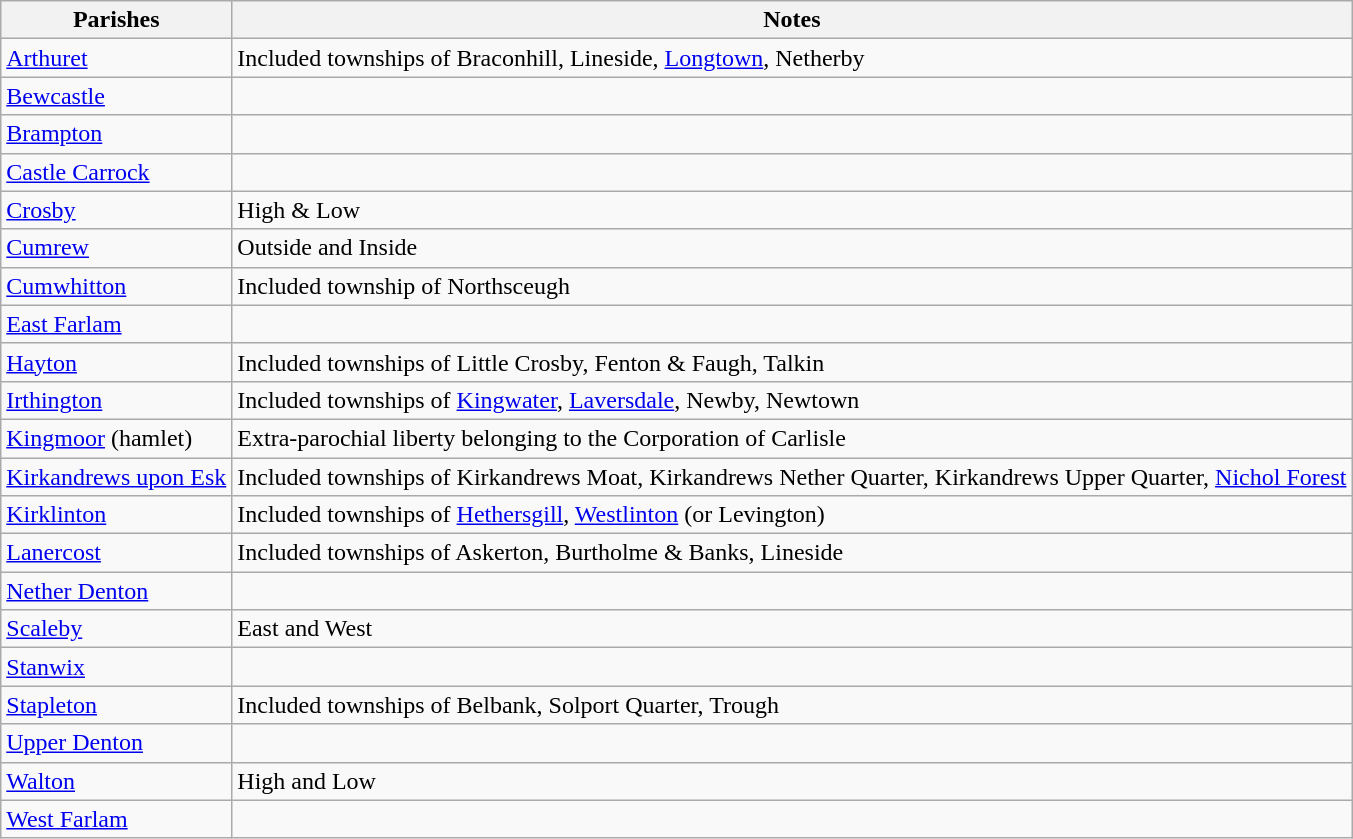<table class="wikitable">
<tr>
<th>Parishes</th>
<th>Notes</th>
</tr>
<tr>
<td><a href='#'>Arthuret</a></td>
<td>Included townships of Braconhill, Lineside, <a href='#'>Longtown</a>, Netherby</td>
</tr>
<tr>
<td><a href='#'>Bewcastle</a></td>
<td></td>
</tr>
<tr>
<td><a href='#'>Brampton</a></td>
<td></td>
</tr>
<tr>
<td><a href='#'>Castle Carrock</a></td>
<td></td>
</tr>
<tr>
<td><a href='#'>Crosby</a></td>
<td>High & Low</td>
</tr>
<tr>
<td><a href='#'>Cumrew</a></td>
<td>Outside and Inside</td>
</tr>
<tr>
<td><a href='#'>Cumwhitton</a></td>
<td>Included township of Northsceugh</td>
</tr>
<tr>
<td><a href='#'>East Farlam</a></td>
<td></td>
</tr>
<tr>
<td><a href='#'>Hayton</a></td>
<td>Included townships of Little Crosby, Fenton & Faugh, Talkin</td>
</tr>
<tr>
<td><a href='#'>Irthington</a></td>
<td>Included townships of <a href='#'>Kingwater</a>, <a href='#'>Laversdale</a>, Newby, Newtown</td>
</tr>
<tr>
<td><a href='#'>Kingmoor</a> (hamlet)</td>
<td>Extra-parochial liberty belonging to the Corporation of Carlisle</td>
</tr>
<tr>
<td><a href='#'>Kirkandrews upon Esk</a></td>
<td>Included townships of Kirkandrews Moat, Kirkandrews Nether Quarter, Kirkandrews Upper Quarter, <a href='#'>Nichol Forest</a></td>
</tr>
<tr>
<td><a href='#'>Kirklinton</a></td>
<td>Included townships of <a href='#'>Hethersgill</a>, <a href='#'>Westlinton</a> (or Levington)</td>
</tr>
<tr>
<td><a href='#'>Lanercost</a></td>
<td>Included townships of Askerton, Burtholme & Banks, Lineside</td>
</tr>
<tr>
<td><a href='#'>Nether Denton</a></td>
<td></td>
</tr>
<tr>
<td><a href='#'>Scaleby</a></td>
<td>East and West</td>
</tr>
<tr>
<td><a href='#'>Stanwix</a></td>
<td></td>
</tr>
<tr>
<td><a href='#'>Stapleton</a></td>
<td>Included townships of Belbank, Solport Quarter, Trough</td>
</tr>
<tr>
<td><a href='#'>Upper Denton</a></td>
<td></td>
</tr>
<tr>
<td><a href='#'>Walton</a></td>
<td>High and Low</td>
</tr>
<tr>
<td><a href='#'>West Farlam</a></td>
<td></td>
</tr>
</table>
